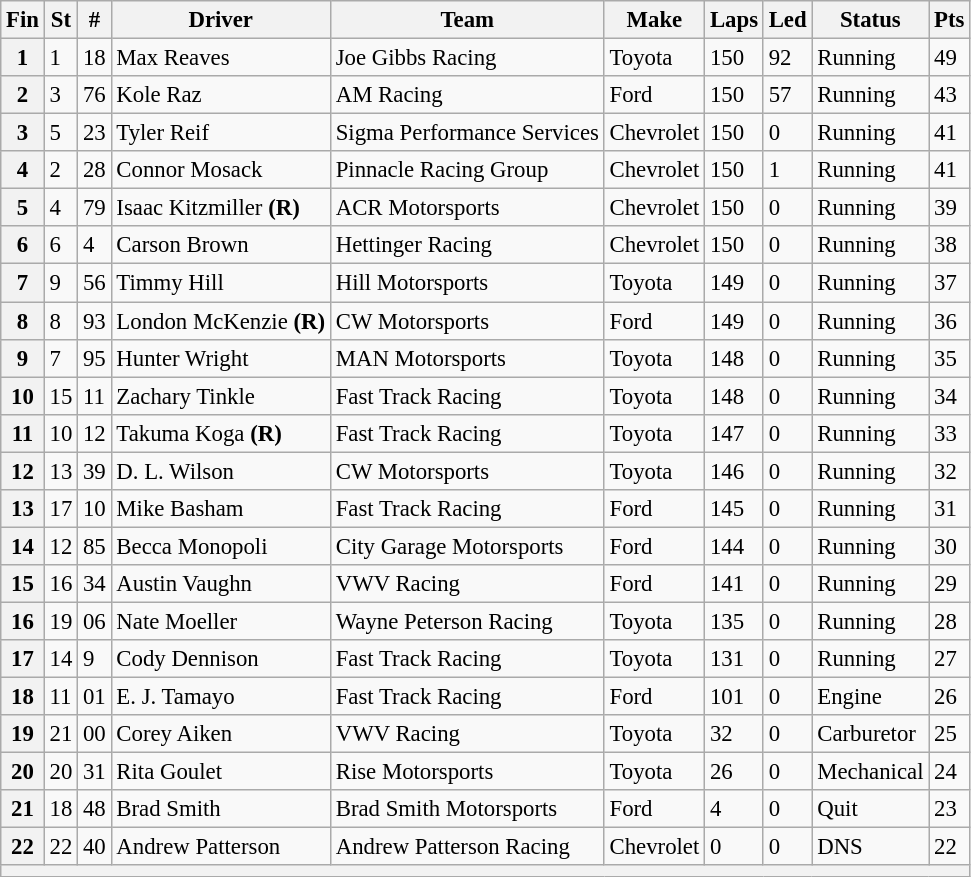<table class="wikitable" style="font-size:95%">
<tr>
<th>Fin</th>
<th>St</th>
<th>#</th>
<th>Driver</th>
<th>Team</th>
<th>Make</th>
<th>Laps</th>
<th>Led</th>
<th>Status</th>
<th>Pts</th>
</tr>
<tr>
<th>1</th>
<td>1</td>
<td>18</td>
<td>Max Reaves</td>
<td>Joe Gibbs Racing</td>
<td>Toyota</td>
<td>150</td>
<td>92</td>
<td>Running</td>
<td>49</td>
</tr>
<tr>
<th>2</th>
<td>3</td>
<td>76</td>
<td>Kole Raz</td>
<td>AM Racing</td>
<td>Ford</td>
<td>150</td>
<td>57</td>
<td>Running</td>
<td>43</td>
</tr>
<tr>
<th>3</th>
<td>5</td>
<td>23</td>
<td>Tyler Reif</td>
<td>Sigma Performance Services</td>
<td>Chevrolet</td>
<td>150</td>
<td>0</td>
<td>Running</td>
<td>41</td>
</tr>
<tr>
<th>4</th>
<td>2</td>
<td>28</td>
<td>Connor Mosack</td>
<td>Pinnacle Racing Group</td>
<td>Chevrolet</td>
<td>150</td>
<td>1</td>
<td>Running</td>
<td>41</td>
</tr>
<tr>
<th>5</th>
<td>4</td>
<td>79</td>
<td>Isaac Kitzmiller <strong>(R)</strong></td>
<td>ACR Motorsports</td>
<td>Chevrolet</td>
<td>150</td>
<td>0</td>
<td>Running</td>
<td>39</td>
</tr>
<tr>
<th>6</th>
<td>6</td>
<td>4</td>
<td>Carson Brown</td>
<td>Hettinger Racing</td>
<td>Chevrolet</td>
<td>150</td>
<td>0</td>
<td>Running</td>
<td>38</td>
</tr>
<tr>
<th>7</th>
<td>9</td>
<td>56</td>
<td>Timmy Hill</td>
<td>Hill Motorsports</td>
<td>Toyota</td>
<td>149</td>
<td>0</td>
<td>Running</td>
<td>37</td>
</tr>
<tr>
<th>8</th>
<td>8</td>
<td>93</td>
<td>London McKenzie <strong>(R)</strong></td>
<td>CW Motorsports</td>
<td>Ford</td>
<td>149</td>
<td>0</td>
<td>Running</td>
<td>36</td>
</tr>
<tr>
<th>9</th>
<td>7</td>
<td>95</td>
<td>Hunter Wright</td>
<td>MAN Motorsports</td>
<td>Toyota</td>
<td>148</td>
<td>0</td>
<td>Running</td>
<td>35</td>
</tr>
<tr>
<th>10</th>
<td>15</td>
<td>11</td>
<td>Zachary Tinkle</td>
<td>Fast Track Racing</td>
<td>Toyota</td>
<td>148</td>
<td>0</td>
<td>Running</td>
<td>34</td>
</tr>
<tr>
<th>11</th>
<td>10</td>
<td>12</td>
<td>Takuma Koga <strong>(R)</strong></td>
<td>Fast Track Racing</td>
<td>Toyota</td>
<td>147</td>
<td>0</td>
<td>Running</td>
<td>33</td>
</tr>
<tr>
<th>12</th>
<td>13</td>
<td>39</td>
<td>D. L. Wilson</td>
<td>CW Motorsports</td>
<td>Toyota</td>
<td>146</td>
<td>0</td>
<td>Running</td>
<td>32</td>
</tr>
<tr>
<th>13</th>
<td>17</td>
<td>10</td>
<td>Mike Basham</td>
<td>Fast Track Racing</td>
<td>Ford</td>
<td>145</td>
<td>0</td>
<td>Running</td>
<td>31</td>
</tr>
<tr>
<th>14</th>
<td>12</td>
<td>85</td>
<td>Becca Monopoli</td>
<td>City Garage Motorsports</td>
<td>Ford</td>
<td>144</td>
<td>0</td>
<td>Running</td>
<td>30</td>
</tr>
<tr>
<th>15</th>
<td>16</td>
<td>34</td>
<td>Austin Vaughn</td>
<td>VWV Racing</td>
<td>Ford</td>
<td>141</td>
<td>0</td>
<td>Running</td>
<td>29</td>
</tr>
<tr>
<th>16</th>
<td>19</td>
<td>06</td>
<td>Nate Moeller</td>
<td>Wayne Peterson Racing</td>
<td>Toyota</td>
<td>135</td>
<td>0</td>
<td>Running</td>
<td>28</td>
</tr>
<tr>
<th>17</th>
<td>14</td>
<td>9</td>
<td>Cody Dennison</td>
<td>Fast Track Racing</td>
<td>Toyota</td>
<td>131</td>
<td>0</td>
<td>Running</td>
<td>27</td>
</tr>
<tr>
<th>18</th>
<td>11</td>
<td>01</td>
<td>E. J. Tamayo</td>
<td>Fast Track Racing</td>
<td>Ford</td>
<td>101</td>
<td>0</td>
<td>Engine</td>
<td>26</td>
</tr>
<tr>
<th>19</th>
<td>21</td>
<td>00</td>
<td>Corey Aiken</td>
<td>VWV Racing</td>
<td>Toyota</td>
<td>32</td>
<td>0</td>
<td>Carburetor</td>
<td>25</td>
</tr>
<tr>
<th>20</th>
<td>20</td>
<td>31</td>
<td>Rita Goulet</td>
<td>Rise Motorsports</td>
<td>Toyota</td>
<td>26</td>
<td>0</td>
<td>Mechanical</td>
<td>24</td>
</tr>
<tr>
<th>21</th>
<td>18</td>
<td>48</td>
<td>Brad Smith</td>
<td>Brad Smith Motorsports</td>
<td>Ford</td>
<td>4</td>
<td>0</td>
<td>Quit</td>
<td>23</td>
</tr>
<tr>
<th>22</th>
<td>22</td>
<td>40</td>
<td>Andrew Patterson</td>
<td>Andrew Patterson Racing</td>
<td>Chevrolet</td>
<td>0</td>
<td>0</td>
<td>DNS</td>
<td>22</td>
</tr>
<tr>
<th colspan="10"></th>
</tr>
</table>
